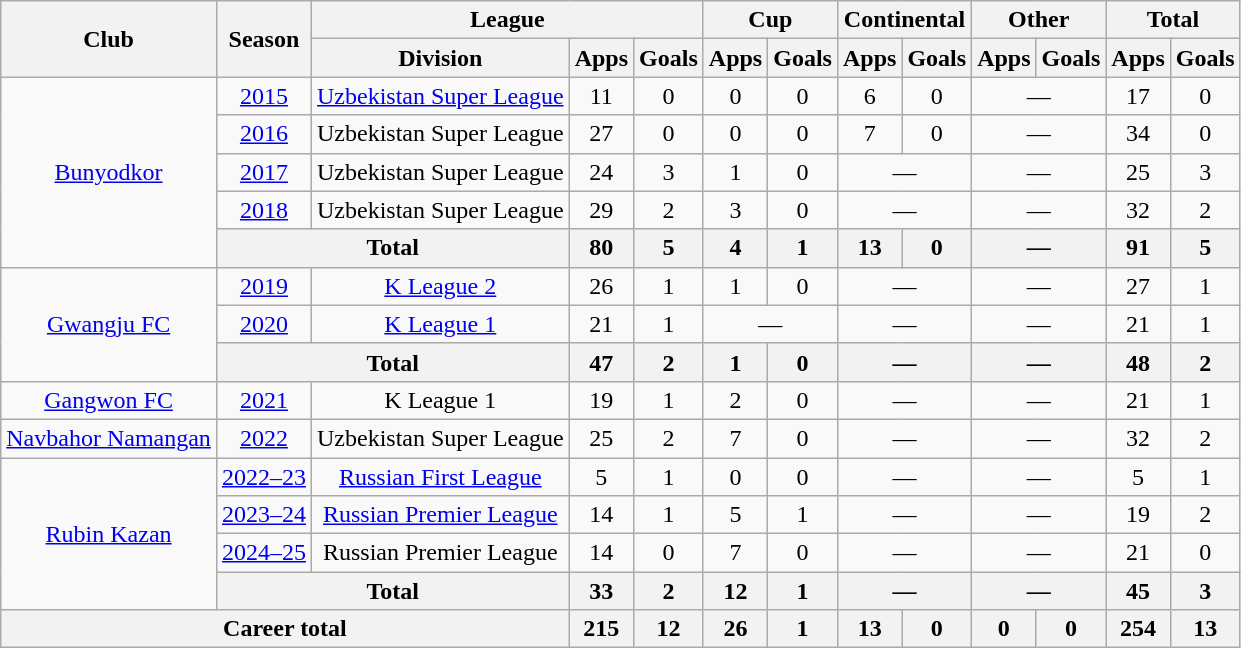<table class="wikitable" style="text-align: center;">
<tr>
<th rowspan="2">Club</th>
<th rowspan="2">Season</th>
<th colspan="3">League</th>
<th colspan="2">Cup</th>
<th colspan="2">Continental</th>
<th colspan="2">Other</th>
<th colspan="2">Total</th>
</tr>
<tr>
<th>Division</th>
<th>Apps</th>
<th>Goals</th>
<th>Apps</th>
<th>Goals</th>
<th>Apps</th>
<th>Goals</th>
<th>Apps</th>
<th>Goals</th>
<th>Apps</th>
<th>Goals</th>
</tr>
<tr>
<td rowspan="5"><a href='#'>Bunyodkor</a></td>
<td><a href='#'>2015</a></td>
<td><a href='#'>Uzbekistan Super League</a></td>
<td>11</td>
<td>0</td>
<td>0</td>
<td>0</td>
<td>6</td>
<td>0</td>
<td colspan="2">—</td>
<td>17</td>
<td>0</td>
</tr>
<tr>
<td><a href='#'>2016</a></td>
<td>Uzbekistan Super League</td>
<td>27</td>
<td>0</td>
<td>0</td>
<td>0</td>
<td>7</td>
<td>0</td>
<td colspan="2">—</td>
<td>34</td>
<td>0</td>
</tr>
<tr>
<td><a href='#'>2017</a></td>
<td>Uzbekistan Super League</td>
<td>24</td>
<td>3</td>
<td>1</td>
<td>0</td>
<td colspan="2">—</td>
<td colspan="2">—</td>
<td>25</td>
<td>3</td>
</tr>
<tr>
<td><a href='#'>2018</a></td>
<td>Uzbekistan Super League</td>
<td>29</td>
<td>2</td>
<td>3</td>
<td>0</td>
<td colspan="2">—</td>
<td colspan="2">—</td>
<td>32</td>
<td>2</td>
</tr>
<tr>
<th colspan="2">Total</th>
<th>80</th>
<th>5</th>
<th>4</th>
<th>1</th>
<th>13</th>
<th>0</th>
<th colspan="2">—</th>
<th>91</th>
<th>5</th>
</tr>
<tr>
<td rowspan="3"><a href='#'>Gwangju FC</a></td>
<td><a href='#'>2019</a></td>
<td><a href='#'>K League 2</a></td>
<td>26</td>
<td>1</td>
<td>1</td>
<td>0</td>
<td colspan="2">—</td>
<td colspan="2">—</td>
<td>27</td>
<td>1</td>
</tr>
<tr>
<td><a href='#'>2020</a></td>
<td><a href='#'>K League 1</a></td>
<td>21</td>
<td>1</td>
<td colspan="2">—</td>
<td colspan="2">—</td>
<td colspan="2">—</td>
<td>21</td>
<td>1</td>
</tr>
<tr>
<th colspan="2">Total</th>
<th>47</th>
<th>2</th>
<th>1</th>
<th>0</th>
<th colspan="2">—</th>
<th colspan="2">—</th>
<th>48</th>
<th>2</th>
</tr>
<tr>
<td><a href='#'>Gangwon FC</a></td>
<td><a href='#'>2021</a></td>
<td>K League 1</td>
<td>19</td>
<td>1</td>
<td>2</td>
<td>0</td>
<td colspan="2">—</td>
<td colspan="2">—</td>
<td>21</td>
<td>1</td>
</tr>
<tr>
<td><a href='#'>Navbahor Namangan</a></td>
<td><a href='#'>2022</a></td>
<td>Uzbekistan Super League</td>
<td>25</td>
<td>2</td>
<td>7</td>
<td>0</td>
<td colspan="2">—</td>
<td colspan="2">—</td>
<td>32</td>
<td>2</td>
</tr>
<tr>
<td rowspan="4"><a href='#'>Rubin Kazan</a></td>
<td><a href='#'>2022–23</a></td>
<td><a href='#'>Russian First League</a></td>
<td>5</td>
<td>1</td>
<td>0</td>
<td>0</td>
<td colspan="2">—</td>
<td colspan="2">—</td>
<td>5</td>
<td>1</td>
</tr>
<tr>
<td><a href='#'>2023–24</a></td>
<td><a href='#'>Russian Premier League</a></td>
<td>14</td>
<td>1</td>
<td>5</td>
<td>1</td>
<td colspan="2">—</td>
<td colspan="2">—</td>
<td>19</td>
<td>2</td>
</tr>
<tr>
<td><a href='#'>2024–25</a></td>
<td>Russian Premier League</td>
<td>14</td>
<td>0</td>
<td>7</td>
<td>0</td>
<td colspan="2">—</td>
<td colspan="2">—</td>
<td>21</td>
<td>0</td>
</tr>
<tr>
<th colspan="2">Total</th>
<th>33</th>
<th>2</th>
<th>12</th>
<th>1</th>
<th colspan="2">—</th>
<th colspan="2">—</th>
<th>45</th>
<th>3</th>
</tr>
<tr>
<th colspan="3">Career total</th>
<th>215</th>
<th>12</th>
<th>26</th>
<th>1</th>
<th>13</th>
<th>0</th>
<th>0</th>
<th>0</th>
<th>254</th>
<th>13</th>
</tr>
</table>
